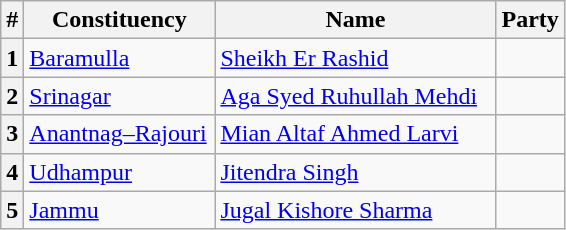<table class="wikitable sortable">
<tr>
<th>#</th>
<th style="width:120px">Constituency</th>
<th style="width:180px">Name</th>
<th colspan=2>Party</th>
</tr>
<tr>
<th>1</th>
<td><a href='#'>Baramulla</a></td>
<td><a href='#'>Sheikh Er Rashid</a></td>
<td></td>
</tr>
<tr>
<th>2</th>
<td><a href='#'>Srinagar</a></td>
<td><a href='#'>Aga Syed Ruhullah Mehdi</a></td>
<td></td>
</tr>
<tr>
<th>3</th>
<td><a href='#'>Anantnag–Rajouri</a></td>
<td><a href='#'>Mian Altaf Ahmed Larvi</a></td>
</tr>
<tr>
<th>4</th>
<td><a href='#'>Udhampur</a></td>
<td><a href='#'>Jitendra Singh</a></td>
<td></td>
</tr>
<tr>
<th>5</th>
<td><a href='#'>Jammu</a></td>
<td><a href='#'>Jugal Kishore Sharma</a></td>
</tr>
</table>
